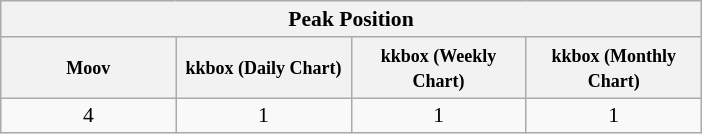<table class="wikitable" span style="font-size:90%">
<tr>
<th align="center" colspan="4">Peak Position</th>
</tr>
<tr>
<th width="110"><small>Moov</small></th>
<th width="110"><small>kkbox (Daily Chart)</small></th>
<th width="110"><small>kkbox (Weekly Chart)</small></th>
<th width="110"><small>kkbox (Monthly Chart)</small></th>
</tr>
<tr>
<td align="center">4</td>
<td align="center">1</td>
<td align="center">1</td>
<td align="center">1</td>
</tr>
</table>
